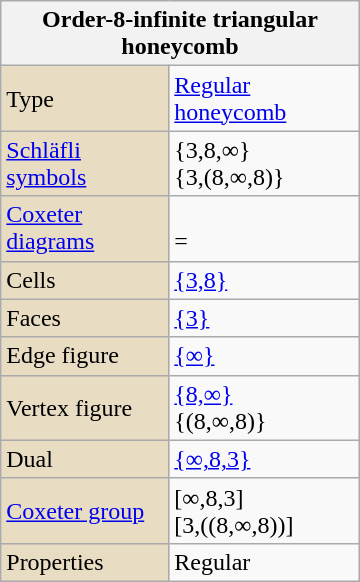<table class="wikitable" align="right" style="margin-left:10px" width=240>
<tr>
<th bgcolor=#e8dcc3 colspan=2>Order-8-infinite triangular honeycomb</th>
</tr>
<tr>
<td bgcolor=#e8dcc3>Type</td>
<td><a href='#'>Regular honeycomb</a></td>
</tr>
<tr>
<td bgcolor=#e8dcc3><a href='#'>Schläfli symbols</a></td>
<td>{3,8,∞}<br>{3,(8,∞,8)}</td>
</tr>
<tr>
<td bgcolor=#e8dcc3><a href='#'>Coxeter diagrams</a></td>
<td><br> = </td>
</tr>
<tr>
<td bgcolor=#e8dcc3>Cells</td>
<td><a href='#'>{3,8}</a> </td>
</tr>
<tr>
<td bgcolor=#e8dcc3>Faces</td>
<td><a href='#'>{3}</a></td>
</tr>
<tr>
<td bgcolor=#e8dcc3>Edge figure</td>
<td><a href='#'>{∞}</a></td>
</tr>
<tr>
<td bgcolor=#e8dcc3>Vertex figure</td>
<td><a href='#'>{8,∞}</a> <br>{(8,∞,8)} </td>
</tr>
<tr>
<td bgcolor=#e8dcc3>Dual</td>
<td><a href='#'>{∞,8,3}</a></td>
</tr>
<tr>
<td bgcolor=#e8dcc3><a href='#'>Coxeter group</a></td>
<td>[∞,8,3]<br>[3,((8,∞,8))]</td>
</tr>
<tr>
<td bgcolor=#e8dcc3>Properties</td>
<td>Regular</td>
</tr>
</table>
